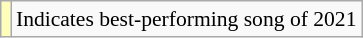<table class="wikitable" style="font-size:90%;">
<tr>
<td style="background-color:#FFFFBB"></td>
<td>Indicates best-performing song of 2021</td>
</tr>
</table>
